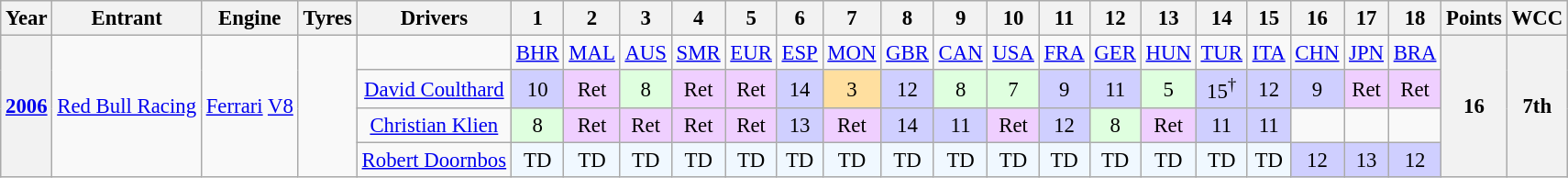<table class="wikitable" style="text-align:center; font-size:95%">
<tr>
<th>Year</th>
<th>Entrant</th>
<th>Engine</th>
<th>Tyres</th>
<th>Drivers</th>
<th>1</th>
<th>2</th>
<th>3</th>
<th>4</th>
<th>5</th>
<th>6</th>
<th>7</th>
<th>8</th>
<th>9</th>
<th>10</th>
<th>11</th>
<th>12</th>
<th>13</th>
<th>14</th>
<th>15</th>
<th>16</th>
<th>17</th>
<th>18</th>
<th>Points</th>
<th>WCC</th>
</tr>
<tr>
<th rowspan="4"><a href='#'>2006</a></th>
<td rowspan="4"><a href='#'>Red Bull Racing</a></td>
<td rowspan="4"><a href='#'>Ferrari</a> <a href='#'>V8</a></td>
<td rowspan="4"></td>
<td></td>
<td><a href='#'>BHR</a></td>
<td><a href='#'>MAL</a></td>
<td><a href='#'>AUS</a></td>
<td><a href='#'>SMR</a></td>
<td><a href='#'>EUR</a></td>
<td><a href='#'>ESP</a></td>
<td><a href='#'>MON</a></td>
<td><a href='#'>GBR</a></td>
<td><a href='#'>CAN</a></td>
<td><a href='#'>USA</a></td>
<td><a href='#'>FRA</a></td>
<td><a href='#'>GER</a></td>
<td><a href='#'>HUN</a></td>
<td><a href='#'>TUR</a></td>
<td><a href='#'>ITA</a></td>
<td><a href='#'>CHN</a></td>
<td><a href='#'>JPN</a></td>
<td><a href='#'>BRA</a></td>
<th rowspan="4">16</th>
<th rowspan="4">7th</th>
</tr>
<tr>
<td> <a href='#'>David Coulthard</a></td>
<td style="background:#CFCFFF;">10</td>
<td style="background:#EFCFFF;">Ret</td>
<td style="background:#DFFFDF;">8</td>
<td style="background:#EFCFFF;">Ret</td>
<td style="background:#EFCFFF;">Ret</td>
<td style="background:#CFCFFF;">14</td>
<td style="background:#FFDF9F;">3</td>
<td style="background:#CFCFFF;">12</td>
<td style="background:#DFFFDF;">8</td>
<td style="background:#DFFFDF;">7</td>
<td style="background:#CFCFFF;">9</td>
<td style="background:#CFCFFF;">11</td>
<td style="background:#DFFFDF;">5</td>
<td style="background:#CFCFFF;">15<sup>†</sup></td>
<td style="background:#CFCFFF;">12</td>
<td style="background:#CFCFFF;">9</td>
<td style="background:#EFCFFF;">Ret</td>
<td style="background:#EFCFFF;">Ret</td>
</tr>
<tr>
<td> <a href='#'>Christian Klien</a></td>
<td style="background:#DFFFDF;">8</td>
<td style="background:#EFCFFF;">Ret</td>
<td style="background:#EFCFFF;">Ret</td>
<td style="background:#EFCFFF;">Ret</td>
<td style="background:#EFCFFF;">Ret</td>
<td style="background:#CFCFFF;">13</td>
<td style="background:#EFCFFF;">Ret</td>
<td style="background:#CFCFFF;">14</td>
<td style="background:#CFCFFF;">11</td>
<td style="background:#EFCFFF;">Ret</td>
<td style="background:#CFCFFF;">12</td>
<td style="background:#DFFFDF;">8</td>
<td style="background:#EFCFFF;">Ret</td>
<td style="background:#CFCFFF;">11</td>
<td style="background:#CFCFFF;">11</td>
<td></td>
<td></td>
<td></td>
</tr>
<tr>
<td> <a href='#'>Robert Doornbos</a></td>
<td style="background:#F0F8FF;">TD</td>
<td style="background:#F0F8FF;">TD</td>
<td style="background:#F0F8FF;">TD</td>
<td style="background:#F0F8FF;">TD</td>
<td style="background:#F0F8FF;">TD</td>
<td style="background:#F0F8FF;">TD</td>
<td style="background:#F0F8FF;">TD</td>
<td style="background:#F0F8FF;">TD</td>
<td style="background:#F0F8FF;">TD</td>
<td style="background:#F0F8FF;">TD</td>
<td style="background:#F0F8FF;">TD</td>
<td style="background:#F0F8FF;">TD</td>
<td style="background:#F0F8FF;">TD</td>
<td style="background:#F0F8FF;">TD</td>
<td style="background:#F0F8FF;">TD</td>
<td style="background:#CFCFFF;">12</td>
<td style="background:#CFCFFF;">13</td>
<td style="background:#CFCFFF;">12</td>
</tr>
</table>
